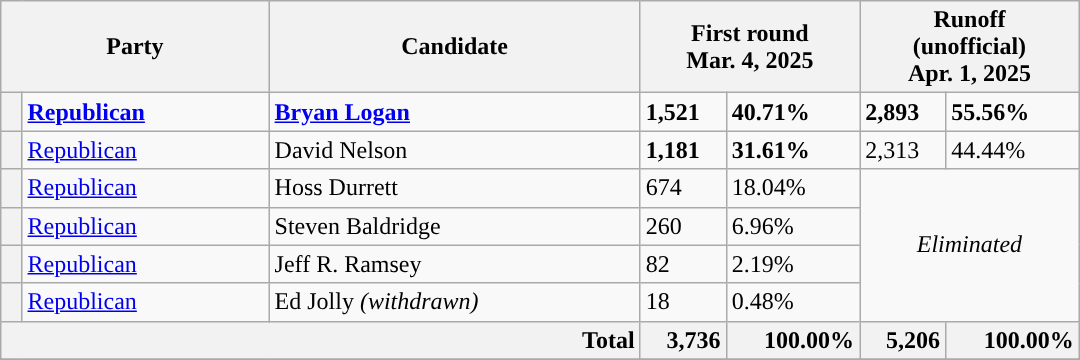<table class="wikitable defaultright" style=width:45em>
<tr>
<th colspan=2 style=width:8em>Party</th>
<th style=width:15em>Candidate</th>
<th colspan=2>First round<br>Mar. 4, 2025</th>
<th colspan=2>Runoff<br>(unofficial)<br>Apr. 1, 2025</th>
</tr>
<tr>
<th style="background-color:"></th>
<td style="text-align:left;"><strong><a href='#'>Republican</a></strong></td>
<td style="text-align:left;"><strong><a href='#'>Bryan Logan</a></strong></td>
<td><strong>1,521</strong></td>
<td><strong>40.71%</strong></td>
<td><strong>2,893</strong></td>
<td><strong>55.56%</strong></td>
</tr>
<tr>
<th style="background-color:"></th>
<td style="text-align:left;"><a href='#'>Republican</a></td>
<td style="text-align:left;">David Nelson</td>
<td><strong>1,181</strong></td>
<td><strong>31.61%</strong></td>
<td>2,313</td>
<td>44.44%</td>
</tr>
<tr>
<th style="background-color:"></th>
<td style="text-align:left;"><a href='#'>Republican</a></td>
<td style="text-align:left;">Hoss Durrett</td>
<td>674</td>
<td>18.04%</td>
<td style="text-align:center;" colspan=2 rowspan=4><em>Eliminated</em></td>
</tr>
<tr>
<th style="background-color:"></th>
<td style="text-align:left;"><a href='#'>Republican</a></td>
<td style="text-align:left;">Steven Baldridge</td>
<td>260</td>
<td>6.96%</td>
</tr>
<tr>
<th style="background-color:"></th>
<td style="text-align:left;"><a href='#'>Republican</a></td>
<td style="text-align:left;">Jeff R. Ramsey</td>
<td>82</td>
<td>2.19%</td>
</tr>
<tr>
<th style="background-color:"></th>
<td style="text-align:left;"><a href='#'>Republican</a></td>
<td style="text-align:left;">Ed Jolly <em>(withdrawn)</em></td>
<td>18</td>
<td>0.48%</td>
</tr>
<tr>
<th style="text-align: right;" colspan=3>Total</th>
<th style="text-align: right;">3,736</th>
<th style="text-align: right;">100.00%</th>
<th style="text-align: right;">5,206</th>
<th style="text-align: right;">100.00%</th>
</tr>
<tr>
</tr>
</table>
